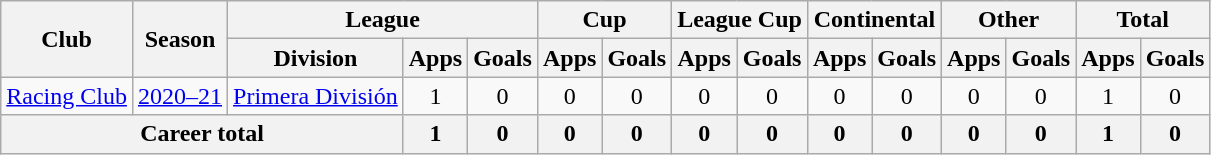<table class="wikitable" style="text-align:center">
<tr>
<th rowspan="2">Club</th>
<th rowspan="2">Season</th>
<th colspan="3">League</th>
<th colspan="2">Cup</th>
<th colspan="2">League Cup</th>
<th colspan="2">Continental</th>
<th colspan="2">Other</th>
<th colspan="2">Total</th>
</tr>
<tr>
<th>Division</th>
<th>Apps</th>
<th>Goals</th>
<th>Apps</th>
<th>Goals</th>
<th>Apps</th>
<th>Goals</th>
<th>Apps</th>
<th>Goals</th>
<th>Apps</th>
<th>Goals</th>
<th>Apps</th>
<th>Goals</th>
</tr>
<tr>
<td rowspan="1"><a href='#'>Racing Club</a></td>
<td><a href='#'>2020–21</a></td>
<td rowspan="1"><a href='#'>Primera División</a></td>
<td>1</td>
<td>0</td>
<td>0</td>
<td>0</td>
<td>0</td>
<td>0</td>
<td>0</td>
<td>0</td>
<td>0</td>
<td>0</td>
<td>1</td>
<td>0</td>
</tr>
<tr>
<th colspan="3">Career total</th>
<th>1</th>
<th>0</th>
<th>0</th>
<th>0</th>
<th>0</th>
<th>0</th>
<th>0</th>
<th>0</th>
<th>0</th>
<th>0</th>
<th>1</th>
<th>0</th>
</tr>
</table>
